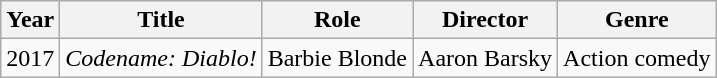<table class="wikitable sortable">
<tr>
<th>Year</th>
<th>Title</th>
<th>Role</th>
<th>Director</th>
<th>Genre</th>
</tr>
<tr>
<td>2017</td>
<td><em>Codename: Diablo!</em></td>
<td>Barbie Blonde</td>
<td>Aaron Barsky</td>
<td>Action comedy</td>
</tr>
</table>
